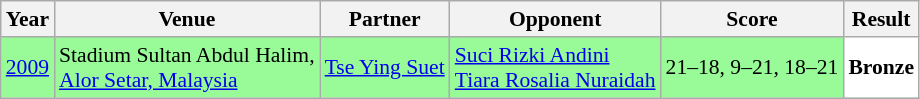<table class="sortable wikitable" style="font-size: 90%;">
<tr>
<th>Year</th>
<th>Venue</th>
<th>Partner</th>
<th>Opponent</th>
<th>Score</th>
<th>Result</th>
</tr>
<tr style="background:#98FB98">
<td align="center"><a href='#'>2009</a></td>
<td align="left">Stadium Sultan Abdul Halim,<br><a href='#'>Alor Setar, Malaysia</a></td>
<td align="left"> <a href='#'>Tse Ying Suet</a></td>
<td align="left"> <a href='#'>Suci Rizki Andini</a> <br>  <a href='#'>Tiara Rosalia Nuraidah</a></td>
<td align="left">21–18, 9–21, 18–21</td>
<td style="text-align:left; background:white"> <strong>Bronze</strong></td>
</tr>
</table>
